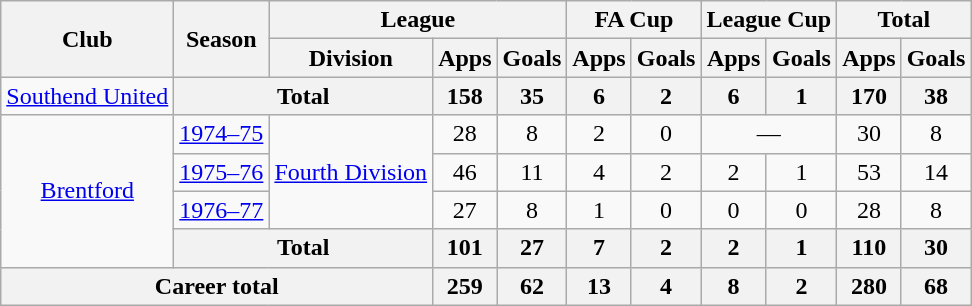<table class="wikitable" style="text-align: center;">
<tr>
<th rowspan="2">Club</th>
<th rowspan="2">Season</th>
<th colspan="3">League</th>
<th colspan="2">FA Cup</th>
<th colspan="2">League Cup</th>
<th colspan="2">Total</th>
</tr>
<tr>
<th>Division</th>
<th>Apps</th>
<th>Goals</th>
<th>Apps</th>
<th>Goals</th>
<th>Apps</th>
<th>Goals</th>
<th>Apps</th>
<th>Goals</th>
</tr>
<tr>
<td><a href='#'>Southend United</a></td>
<th colspan="2">Total</th>
<th>158</th>
<th>35</th>
<th>6</th>
<th>2</th>
<th>6</th>
<th>1</th>
<th>170</th>
<th>38</th>
</tr>
<tr>
<td rowspan="4"><a href='#'>Brentford</a></td>
<td><a href='#'>1974–75</a></td>
<td rowspan="3"><a href='#'>Fourth Division</a></td>
<td>28</td>
<td>8</td>
<td>2</td>
<td>0</td>
<td colspan="2">—</td>
<td>30</td>
<td>8</td>
</tr>
<tr>
<td><a href='#'>1975–76</a></td>
<td>46</td>
<td>11</td>
<td>4</td>
<td>2</td>
<td>2</td>
<td>1</td>
<td>53</td>
<td>14</td>
</tr>
<tr>
<td><a href='#'>1976–77</a></td>
<td>27</td>
<td>8</td>
<td>1</td>
<td>0</td>
<td>0</td>
<td>0</td>
<td>28</td>
<td>8</td>
</tr>
<tr>
<th colspan="2">Total</th>
<th>101</th>
<th>27</th>
<th>7</th>
<th>2</th>
<th>2</th>
<th>1</th>
<th>110</th>
<th>30</th>
</tr>
<tr>
<th colspan="3">Career total</th>
<th>259</th>
<th>62</th>
<th>13</th>
<th>4</th>
<th>8</th>
<th>2</th>
<th>280</th>
<th>68</th>
</tr>
</table>
